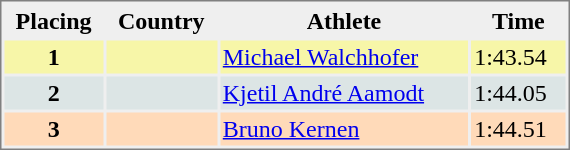<table style="border-style:solid;border-width:1px;border-color:#808080;background-color:#EFEFEF" cellspacing="2" cellpadding="2" width="380px">
<tr bgcolor="#EFEFEF">
<th>Placing</th>
<th>Country</th>
<th>Athlete</th>
<th>Time</th>
</tr>
<tr align="center" valign="top" bgcolor="#F7F6A8">
<th>1</th>
<td></td>
<td align="left"><a href='#'>Michael Walchhofer</a></td>
<td align="left">1:43.54</td>
</tr>
<tr align="center" valign="top" bgcolor="#DCE5E5">
<th>2</th>
<td></td>
<td align="left"><a href='#'>Kjetil André Aamodt</a></td>
<td align="left">1:44.05</td>
</tr>
<tr align="center" valign="top" bgcolor="#FFDAB9">
<th>3</th>
<td></td>
<td align="left"><a href='#'>Bruno Kernen</a></td>
<td align="left">1:44.51</td>
</tr>
</table>
